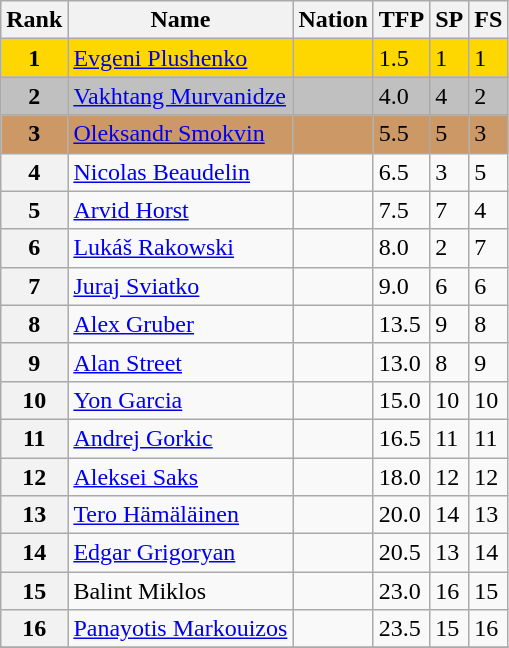<table class="wikitable">
<tr>
<th>Rank</th>
<th>Name</th>
<th>Nation</th>
<th>TFP</th>
<th>SP</th>
<th>FS</th>
</tr>
<tr bgcolor="gold">
<td align="center"><strong>1</strong></td>
<td><a href='#'>Evgeni Plushenko</a></td>
<td></td>
<td>1.5</td>
<td>1</td>
<td>1</td>
</tr>
<tr bgcolor="silver">
<td align="center"><strong>2</strong></td>
<td><a href='#'>Vakhtang Murvanidze</a></td>
<td></td>
<td>4.0</td>
<td>4</td>
<td>2</td>
</tr>
<tr bgcolor="cc9966">
<td align="center"><strong>3</strong></td>
<td><a href='#'>Oleksandr Smokvin</a></td>
<td></td>
<td>5.5</td>
<td>5</td>
<td>3</td>
</tr>
<tr>
<th>4</th>
<td><a href='#'>Nicolas Beaudelin</a></td>
<td></td>
<td>6.5</td>
<td>3</td>
<td>5</td>
</tr>
<tr>
<th>5</th>
<td><a href='#'>Arvid Horst</a></td>
<td></td>
<td>7.5</td>
<td>7</td>
<td>4</td>
</tr>
<tr>
<th>6</th>
<td><a href='#'>Lukáš Rakowski</a></td>
<td></td>
<td>8.0</td>
<td>2</td>
<td>7</td>
</tr>
<tr>
<th>7</th>
<td><a href='#'>Juraj Sviatko</a></td>
<td></td>
<td>9.0</td>
<td>6</td>
<td>6</td>
</tr>
<tr>
<th>8</th>
<td><a href='#'>Alex Gruber</a></td>
<td></td>
<td>13.5</td>
<td>9</td>
<td>8</td>
</tr>
<tr>
<th>9</th>
<td><a href='#'>Alan Street</a></td>
<td></td>
<td>13.0</td>
<td>8</td>
<td>9</td>
</tr>
<tr>
<th>10</th>
<td><a href='#'>Yon Garcia</a></td>
<td></td>
<td>15.0</td>
<td>10</td>
<td>10</td>
</tr>
<tr>
<th>11</th>
<td><a href='#'>Andrej Gorkic</a></td>
<td></td>
<td>16.5</td>
<td>11</td>
<td>11</td>
</tr>
<tr>
<th>12</th>
<td><a href='#'>Aleksei Saks</a></td>
<td></td>
<td>18.0</td>
<td>12</td>
<td>12</td>
</tr>
<tr>
<th>13</th>
<td><a href='#'>Tero Hämäläinen</a></td>
<td></td>
<td>20.0</td>
<td>14</td>
<td>13</td>
</tr>
<tr>
<th>14</th>
<td><a href='#'>Edgar Grigoryan</a></td>
<td></td>
<td>20.5</td>
<td>13</td>
<td>14</td>
</tr>
<tr>
<th>15</th>
<td>Balint Miklos</td>
<td></td>
<td>23.0</td>
<td>16</td>
<td>15</td>
</tr>
<tr>
<th>16</th>
<td><a href='#'>Panayotis Markouizos</a></td>
<td></td>
<td>23.5</td>
<td>15</td>
<td>16</td>
</tr>
<tr>
</tr>
</table>
